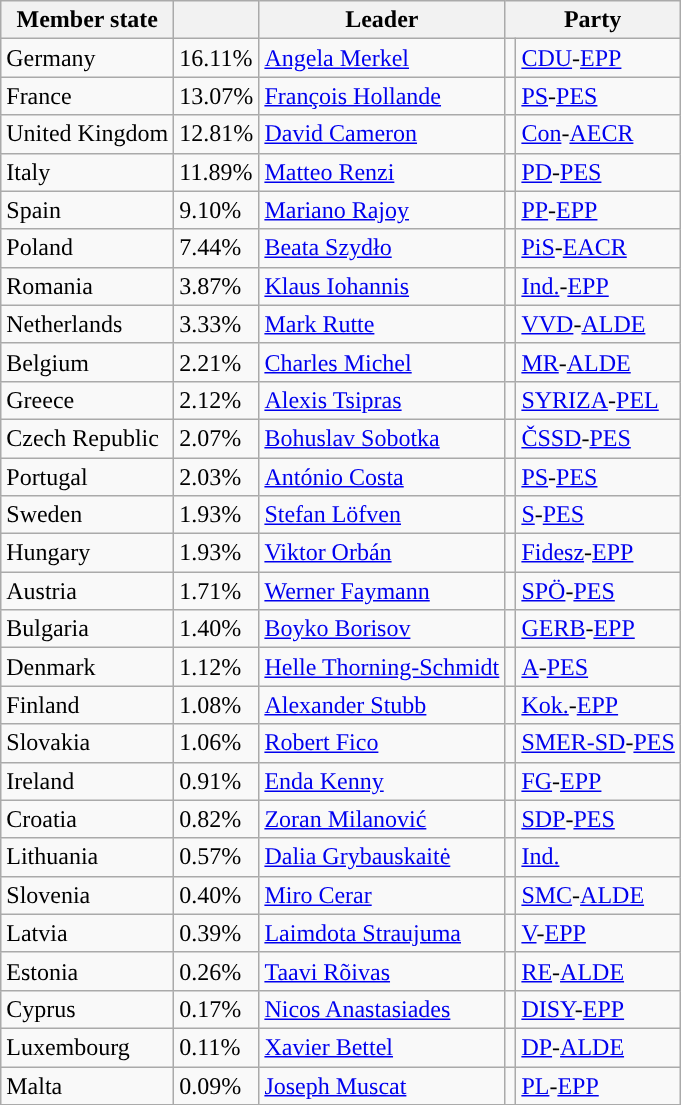<table class="wikitable">
<tr>
<th>Member state</th>
<th></th>
<th>Leader</th>
<th colspan=2>Party</th>
</tr>
<tr>
<td>Germany</td>
<td>16.11%</td>
<td><a href='#'>Angela Merkel</a></td>
<td style="background-color:"></td>
<td><a href='#'>CDU</a>-<a href='#'>EPP</a></td>
</tr>
<tr>
<td>France</td>
<td>13.07%</td>
<td><a href='#'>François Hollande</a></td>
<td style="background-color:"></td>
<td><a href='#'>PS</a>-<a href='#'>PES</a></td>
</tr>
<tr>
<td>United Kingdom</td>
<td>12.81%</td>
<td><a href='#'>David Cameron</a></td>
<td style="background-color:"></td>
<td><a href='#'>Con</a>-<a href='#'>AECR</a></td>
</tr>
<tr>
<td>Italy</td>
<td>11.89%</td>
<td><a href='#'>Matteo Renzi</a></td>
<td style="background-color:"></td>
<td><a href='#'>PD</a>-<a href='#'>PES</a></td>
</tr>
<tr>
<td>Spain</td>
<td>9.10%</td>
<td><a href='#'>Mariano Rajoy</a></td>
<td style="background-color:"></td>
<td><a href='#'>PP</a>-<a href='#'>EPP</a></td>
</tr>
<tr>
<td>Poland</td>
<td>7.44%</td>
<td><a href='#'>Beata Szydło</a></td>
<td style="background-color:"></td>
<td><a href='#'>PiS</a>-<a href='#'>EACR</a></td>
</tr>
<tr>
<td>Romania</td>
<td>3.87%</td>
<td><a href='#'>Klaus Iohannis</a></td>
<td style="background-color:"></td>
<td><a href='#'>Ind.</a>-<a href='#'>EPP</a></td>
</tr>
<tr>
<td>Netherlands</td>
<td>3.33%</td>
<td><a href='#'>Mark Rutte</a></td>
<td style="background-color:"></td>
<td><a href='#'>VVD</a>-<a href='#'>ALDE</a></td>
</tr>
<tr>
<td>Belgium</td>
<td>2.21%</td>
<td><a href='#'>Charles Michel</a></td>
<td style="background-color:"></td>
<td><a href='#'>MR</a>-<a href='#'>ALDE</a></td>
</tr>
<tr>
<td>Greece</td>
<td>2.12%</td>
<td><a href='#'>Alexis Tsipras</a></td>
<td style="background-color:"></td>
<td><a href='#'>SYRIZA</a>-<a href='#'>PEL</a></td>
</tr>
<tr>
<td>Czech Republic</td>
<td>2.07%</td>
<td><a href='#'>Bohuslav Sobotka</a></td>
<td style="background-color:"></td>
<td><a href='#'>ČSSD</a>-<a href='#'>PES</a></td>
</tr>
<tr>
<td>Portugal</td>
<td>2.03%</td>
<td><a href='#'>António Costa</a></td>
<td style="background-color:"></td>
<td><a href='#'>PS</a>-<a href='#'>PES</a></td>
</tr>
<tr>
<td>Sweden</td>
<td>1.93%</td>
<td><a href='#'>Stefan Löfven</a></td>
<td style="background-color:"></td>
<td><a href='#'>S</a>-<a href='#'>PES</a></td>
</tr>
<tr>
<td>Hungary</td>
<td>1.93%</td>
<td><a href='#'>Viktor Orbán</a></td>
<td style="background-color:"></td>
<td><a href='#'>Fidesz</a>-<a href='#'>EPP</a></td>
</tr>
<tr>
<td>Austria</td>
<td>1.71%</td>
<td><a href='#'>Werner Faymann</a></td>
<td style="background-color:"></td>
<td><a href='#'>SPÖ</a>-<a href='#'>PES</a></td>
</tr>
<tr>
<td>Bulgaria</td>
<td>1.40%</td>
<td><a href='#'>Boyko Borisov</a></td>
<td style="background-color:"></td>
<td><a href='#'>GERB</a>-<a href='#'>EPP</a></td>
</tr>
<tr>
<td>Denmark</td>
<td>1.12%</td>
<td><a href='#'>Helle Thorning-Schmidt</a></td>
<td style="background-color:"></td>
<td><a href='#'>A</a>-<a href='#'>PES</a></td>
</tr>
<tr>
<td>Finland</td>
<td>1.08%</td>
<td><a href='#'>Alexander Stubb</a></td>
<td style="background-color:"></td>
<td><a href='#'>Kok.</a>-<a href='#'>EPP</a></td>
</tr>
<tr>
<td>Slovakia</td>
<td>1.06%</td>
<td><a href='#'>Robert Fico</a></td>
<td style="background-color:"></td>
<td><a href='#'>SMER-SD</a>-<a href='#'>PES</a></td>
</tr>
<tr>
<td>Ireland</td>
<td>0.91%</td>
<td><a href='#'>Enda Kenny</a></td>
<td style="background-color:"></td>
<td><a href='#'>FG</a>-<a href='#'>EPP</a></td>
</tr>
<tr>
<td>Croatia</td>
<td>0.82%</td>
<td><a href='#'>Zoran Milanović</a></td>
<td style="background-color:"></td>
<td><a href='#'>SDP</a>-<a href='#'>PES</a></td>
</tr>
<tr>
<td>Lithuania</td>
<td>0.57%</td>
<td><a href='#'>Dalia Grybauskaitė</a></td>
<td style="background-color:"></td>
<td><a href='#'>Ind.</a></td>
</tr>
<tr>
<td>Slovenia</td>
<td>0.40%</td>
<td><a href='#'>Miro Cerar</a></td>
<td style="background-color:"></td>
<td><a href='#'>SMC</a>-<a href='#'>ALDE</a></td>
</tr>
<tr>
<td>Latvia</td>
<td>0.39%</td>
<td><a href='#'>Laimdota Straujuma</a></td>
<td style="background-color:"></td>
<td><a href='#'>V</a>-<a href='#'>EPP</a></td>
</tr>
<tr>
<td>Estonia</td>
<td>0.26%</td>
<td><a href='#'>Taavi Rõivas</a></td>
<td style="background-color:"></td>
<td><a href='#'>RE</a>-<a href='#'>ALDE</a></td>
</tr>
<tr>
<td>Cyprus</td>
<td>0.17%</td>
<td><a href='#'>Nicos Anastasiades</a></td>
<td style="background-color:"></td>
<td><a href='#'>DISY</a>-<a href='#'>EPP</a></td>
</tr>
<tr>
<td>Luxembourg</td>
<td>0.11%</td>
<td><a href='#'>Xavier Bettel</a></td>
<td style="background-color:"></td>
<td><a href='#'>DP</a>-<a href='#'>ALDE</a></td>
</tr>
<tr>
<td>Malta</td>
<td>0.09%</td>
<td><a href='#'>Joseph Muscat</a></td>
<td style="background-color:"></td>
<td><a href='#'>PL</a>-<a href='#'>EPP</a></td>
</tr>
<tr>
</tr>
</table>
